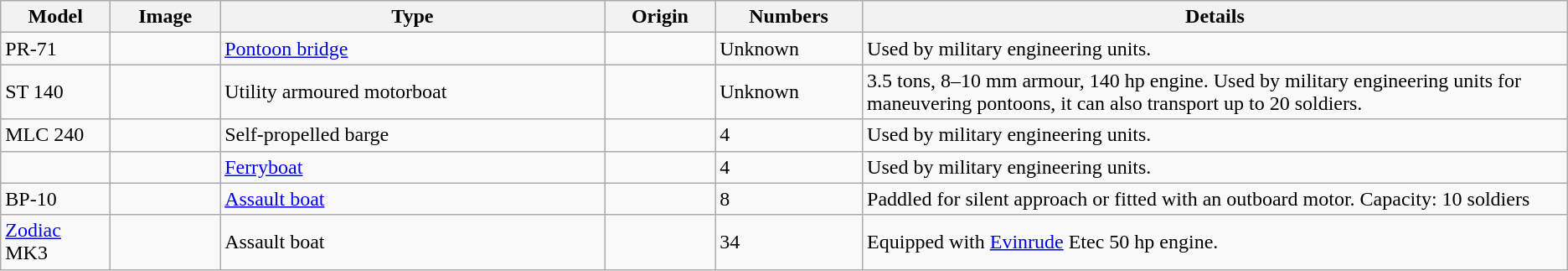<table class="wikitable">
<tr>
<th style="text-align:center; width:7%;">Model</th>
<th style="text-align:center; width:7%;">Image</th>
<th style="text-align:center;">Type</th>
<th style="text-align:center;">Origin</th>
<th style="text-align:center;">Numbers</th>
<th style="text-align:center; width:45%;">Details</th>
</tr>
<tr>
<td>PR-71</td>
<td></td>
<td><a href='#'>Pontoon bridge</a></td>
<td></td>
<td>Unknown</td>
<td>Used by military engineering units.</td>
</tr>
<tr>
<td>ST 140</td>
<td></td>
<td>Utility armoured motorboat</td>
<td></td>
<td>Unknown</td>
<td>3.5 tons, 8–10 mm armour, 140 hp engine. Used by military engineering units for maneuvering pontoons, it can also transport up to 20 soldiers.</td>
</tr>
<tr>
<td>MLC 240</td>
<td></td>
<td>Self-propelled barge</td>
<td></td>
<td>4</td>
<td>Used by military engineering units.</td>
</tr>
<tr>
<td></td>
<td></td>
<td><a href='#'>Ferryboat</a></td>
<td></td>
<td>4</td>
<td>Used by military engineering units.</td>
</tr>
<tr>
<td>BP-10</td>
<td></td>
<td><a href='#'>Assault boat</a></td>
<td></td>
<td>8</td>
<td>Paddled for silent approach or fitted with an outboard motor.  Capacity: 10 soldiers</td>
</tr>
<tr>
<td><a href='#'>Zodiac</a> MK3</td>
<td></td>
<td>Assault boat</td>
<td></td>
<td>34</td>
<td>Equipped with <a href='#'>Evinrude</a> Etec 50 hp engine.</td>
</tr>
</table>
